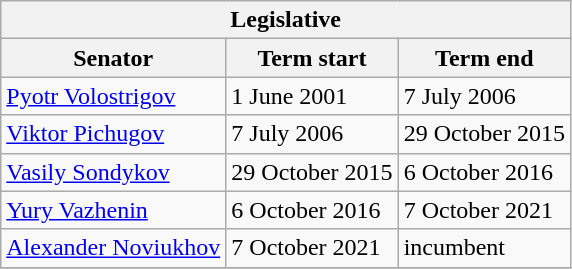<table class="wikitable sortable">
<tr>
<th colspan=3>Legislative</th>
</tr>
<tr>
<th>Senator</th>
<th>Term start</th>
<th>Term end</th>
</tr>
<tr>
<td><a href='#'>Pyotr Volostrigov</a></td>
<td>1 June 2001</td>
<td>7 July 2006</td>
</tr>
<tr>
<td><a href='#'>Viktor Pichugov</a></td>
<td>7 July 2006</td>
<td>29 October 2015</td>
</tr>
<tr>
<td><a href='#'>Vasily Sondykov</a></td>
<td>29 October 2015</td>
<td>6 October 2016</td>
</tr>
<tr>
<td><a href='#'>Yury Vazhenin</a></td>
<td>6 October 2016</td>
<td>7 October 2021</td>
</tr>
<tr>
<td><a href='#'>Alexander Noviukhov</a></td>
<td>7 October 2021</td>
<td>incumbent</td>
</tr>
<tr>
</tr>
</table>
